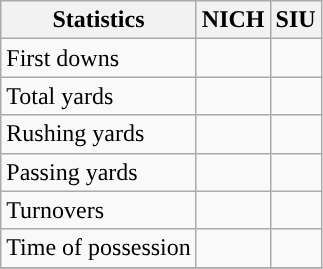<table class="wikitable" style="float: left;">
<tr>
<th>Statistics</th>
<th>NICH</th>
<th>SIU</th>
</tr>
<tr>
<td>First downs</td>
<td></td>
<td></td>
</tr>
<tr>
<td>Total yards</td>
<td></td>
<td></td>
</tr>
<tr>
<td>Rushing yards</td>
<td></td>
<td></td>
</tr>
<tr>
<td>Passing yards</td>
<td></td>
<td></td>
</tr>
<tr>
<td>Turnovers</td>
<td></td>
<td></td>
</tr>
<tr>
<td>Time of possession</td>
<td></td>
<td></td>
</tr>
<tr>
</tr>
</table>
